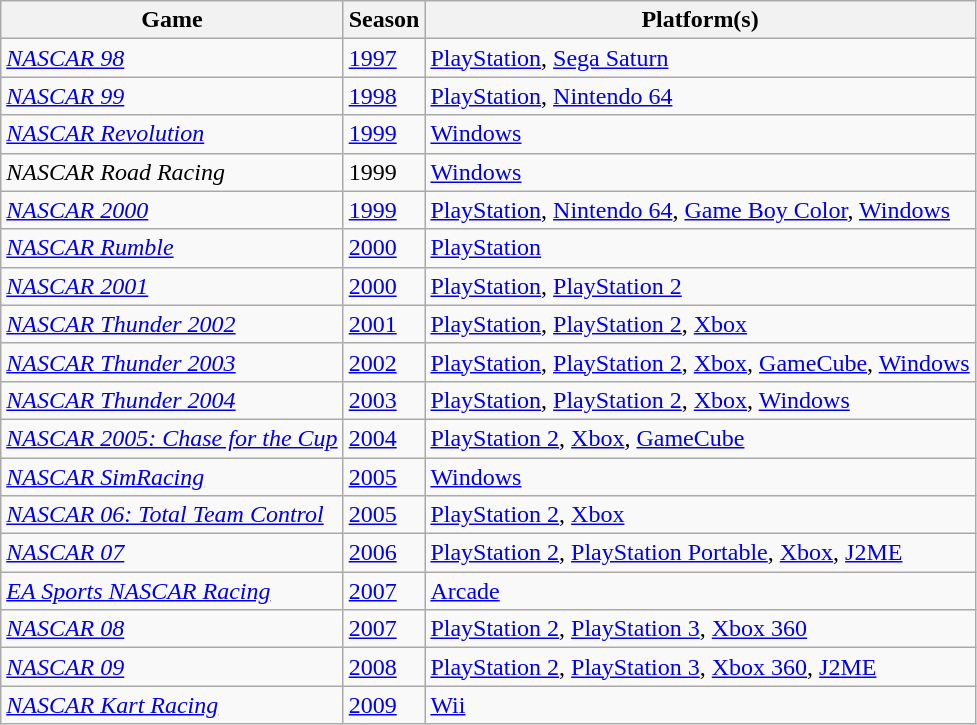<table class="wikitable">
<tr>
<th>Game</th>
<th>Season</th>
<th>Platform(s)</th>
</tr>
<tr>
<td><em><a href='#'>NASCAR 98</a></em></td>
<td><a href='#'>1997</a></td>
<td><a href='#'>PlayStation</a>, <a href='#'>Sega Saturn</a></td>
</tr>
<tr>
<td><em><a href='#'>NASCAR 99</a></em></td>
<td><a href='#'>1998</a></td>
<td><a href='#'>PlayStation</a>, <a href='#'>Nintendo 64</a></td>
</tr>
<tr>
<td><em><a href='#'>NASCAR Revolution</a></em></td>
<td><a href='#'>1999</a></td>
<td><a href='#'>Windows</a></td>
</tr>
<tr>
<td><em>NASCAR Road Racing</em></td>
<td>1999</td>
<td><a href='#'>Windows</a></td>
</tr>
<tr>
<td><em><a href='#'>NASCAR 2000</a></em></td>
<td><a href='#'>1999</a></td>
<td><a href='#'>PlayStation</a>, <a href='#'>Nintendo 64</a>, <a href='#'>Game Boy Color</a>, <a href='#'>Windows</a></td>
</tr>
<tr>
<td><em><a href='#'>NASCAR Rumble</a></em></td>
<td><a href='#'>2000</a></td>
<td><a href='#'>PlayStation</a></td>
</tr>
<tr>
<td><em><a href='#'>NASCAR 2001</a></em></td>
<td><a href='#'>2000</a></td>
<td><a href='#'>PlayStation</a>, <a href='#'>PlayStation 2</a></td>
</tr>
<tr>
<td><em><a href='#'>NASCAR Thunder 2002</a></em></td>
<td><a href='#'>2001</a></td>
<td><a href='#'>PlayStation</a>, <a href='#'>PlayStation 2</a>, <a href='#'>Xbox</a></td>
</tr>
<tr>
<td><em><a href='#'>NASCAR Thunder 2003</a></em></td>
<td><a href='#'>2002</a></td>
<td><a href='#'>PlayStation</a>, <a href='#'>PlayStation 2</a>, <a href='#'>Xbox</a>, <a href='#'>GameCube</a>, <a href='#'>Windows</a></td>
</tr>
<tr>
<td><em><a href='#'>NASCAR Thunder 2004</a></em></td>
<td><a href='#'>2003</a></td>
<td><a href='#'>PlayStation</a>, <a href='#'>PlayStation 2</a>, <a href='#'>Xbox</a>, <a href='#'>Windows</a></td>
</tr>
<tr>
<td><em><a href='#'>NASCAR 2005: Chase for the Cup</a></em></td>
<td><a href='#'>2004</a></td>
<td><a href='#'>PlayStation 2</a>, <a href='#'>Xbox</a>, <a href='#'>GameCube</a></td>
</tr>
<tr>
<td><em><a href='#'>NASCAR SimRacing</a></em></td>
<td><a href='#'>2005</a></td>
<td><a href='#'>Windows</a></td>
</tr>
<tr>
<td><em><a href='#'>NASCAR 06: Total Team Control</a></em></td>
<td><a href='#'>2005</a></td>
<td><a href='#'>PlayStation 2</a>, <a href='#'>Xbox</a></td>
</tr>
<tr>
<td><em><a href='#'>NASCAR 07</a></em></td>
<td><a href='#'>2006</a></td>
<td><a href='#'>PlayStation 2</a>, <a href='#'>PlayStation Portable</a>, <a href='#'>Xbox</a>, <a href='#'>J2ME</a></td>
</tr>
<tr>
<td><em><a href='#'>EA Sports NASCAR Racing</a></em></td>
<td><a href='#'>2007</a></td>
<td><a href='#'>Arcade</a></td>
</tr>
<tr>
<td><em><a href='#'>NASCAR 08</a></em></td>
<td><a href='#'>2007</a></td>
<td><a href='#'>PlayStation 2</a>, <a href='#'>PlayStation 3</a>, <a href='#'>Xbox 360</a></td>
</tr>
<tr>
<td><em><a href='#'>NASCAR 09</a></em></td>
<td><a href='#'>2008</a></td>
<td><a href='#'>PlayStation 2</a>, <a href='#'>PlayStation 3</a>, <a href='#'>Xbox 360</a>, <a href='#'>J2ME</a></td>
</tr>
<tr>
<td><em><a href='#'>NASCAR Kart Racing</a></em></td>
<td><a href='#'>2009</a></td>
<td><a href='#'>Wii</a></td>
</tr>
</table>
